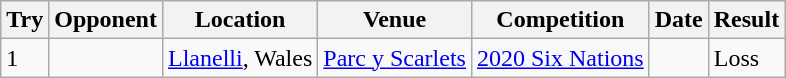<table class="wikitable sortable">
<tr>
<th>Try</th>
<th>Opponent</th>
<th>Location</th>
<th>Venue</th>
<th>Competition</th>
<th>Date</th>
<th>Result</th>
</tr>
<tr>
<td>1</td>
<td></td>
<td><a href='#'>Llanelli</a>, Wales</td>
<td><a href='#'>Parc y Scarlets</a></td>
<td><a href='#'>2020 Six Nations</a></td>
<td></td>
<td>Loss</td>
</tr>
</table>
